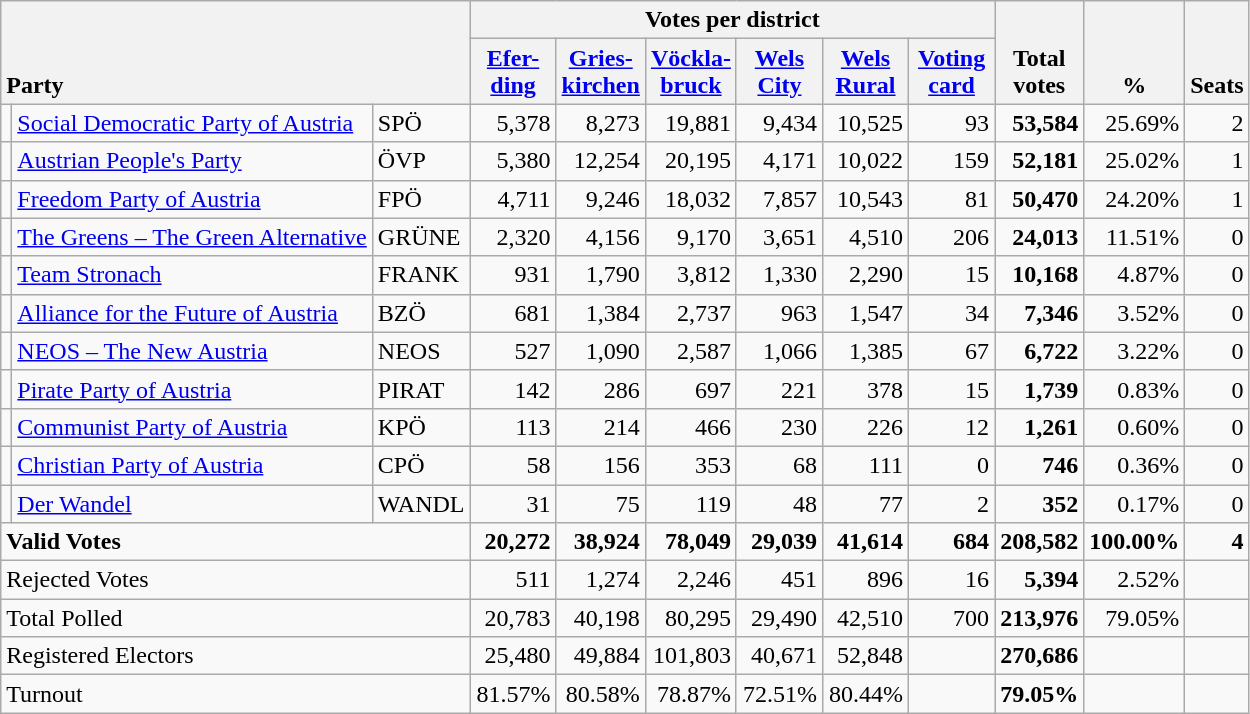<table class="wikitable" border="1" style="text-align:right;">
<tr>
<th style="text-align:left;" valign=bottom rowspan=2 colspan=3>Party</th>
<th colspan=6>Votes per district</th>
<th align=center valign=bottom rowspan=2 width="50">Total<br>votes</th>
<th align=center valign=bottom rowspan=2 width="50">%</th>
<th align=center valign=bottom rowspan=2>Seats</th>
</tr>
<tr>
<th align=center valign=bottom width="50"><a href='#'>Efer-<br>ding</a></th>
<th align=center valign=bottom width="50"><a href='#'>Gries-<br>kirchen</a></th>
<th align=center valign=bottom width="50"><a href='#'>Vöckla-<br>bruck</a></th>
<th align=center valign=bottom width="50"><a href='#'>Wels<br>City</a></th>
<th align=center valign=bottom width="50"><a href='#'>Wels<br>Rural</a></th>
<th align=center valign=bottom width="50"><a href='#'>Voting<br>card</a></th>
</tr>
<tr>
<td></td>
<td align=left><a href='#'>Social Democratic Party of Austria</a></td>
<td align=left>SPÖ</td>
<td>5,378</td>
<td>8,273</td>
<td>19,881</td>
<td>9,434</td>
<td>10,525</td>
<td>93</td>
<td><strong>53,584</strong></td>
<td>25.69%</td>
<td>2</td>
</tr>
<tr>
<td></td>
<td align=left><a href='#'>Austrian People's Party</a></td>
<td align=left>ÖVP</td>
<td>5,380</td>
<td>12,254</td>
<td>20,195</td>
<td>4,171</td>
<td>10,022</td>
<td>159</td>
<td><strong>52,181</strong></td>
<td>25.02%</td>
<td>1</td>
</tr>
<tr>
<td></td>
<td align=left><a href='#'>Freedom Party of Austria</a></td>
<td align=left>FPÖ</td>
<td>4,711</td>
<td>9,246</td>
<td>18,032</td>
<td>7,857</td>
<td>10,543</td>
<td>81</td>
<td><strong>50,470</strong></td>
<td>24.20%</td>
<td>1</td>
</tr>
<tr>
<td></td>
<td align=left style="white-space: nowrap;"><a href='#'>The Greens – The Green Alternative</a></td>
<td align=left>GRÜNE</td>
<td>2,320</td>
<td>4,156</td>
<td>9,170</td>
<td>3,651</td>
<td>4,510</td>
<td>206</td>
<td><strong>24,013</strong></td>
<td>11.51%</td>
<td>0</td>
</tr>
<tr>
<td></td>
<td align=left><a href='#'>Team Stronach</a></td>
<td align=left>FRANK</td>
<td>931</td>
<td>1,790</td>
<td>3,812</td>
<td>1,330</td>
<td>2,290</td>
<td>15</td>
<td><strong>10,168</strong></td>
<td>4.87%</td>
<td>0</td>
</tr>
<tr>
<td></td>
<td align=left><a href='#'>Alliance for the Future of Austria</a></td>
<td align=left>BZÖ</td>
<td>681</td>
<td>1,384</td>
<td>2,737</td>
<td>963</td>
<td>1,547</td>
<td>34</td>
<td><strong>7,346</strong></td>
<td>3.52%</td>
<td>0</td>
</tr>
<tr>
<td></td>
<td align=left><a href='#'>NEOS – The New Austria</a></td>
<td align=left>NEOS</td>
<td>527</td>
<td>1,090</td>
<td>2,587</td>
<td>1,066</td>
<td>1,385</td>
<td>67</td>
<td><strong>6,722</strong></td>
<td>3.22%</td>
<td>0</td>
</tr>
<tr>
<td></td>
<td align=left><a href='#'>Pirate Party of Austria</a></td>
<td align=left>PIRAT</td>
<td>142</td>
<td>286</td>
<td>697</td>
<td>221</td>
<td>378</td>
<td>15</td>
<td><strong>1,739</strong></td>
<td>0.83%</td>
<td>0</td>
</tr>
<tr>
<td></td>
<td align=left><a href='#'>Communist Party of Austria</a></td>
<td align=left>KPÖ</td>
<td>113</td>
<td>214</td>
<td>466</td>
<td>230</td>
<td>226</td>
<td>12</td>
<td><strong>1,261</strong></td>
<td>0.60%</td>
<td>0</td>
</tr>
<tr>
<td></td>
<td align=left><a href='#'>Christian Party of Austria</a></td>
<td align=left>CPÖ</td>
<td>58</td>
<td>156</td>
<td>353</td>
<td>68</td>
<td>111</td>
<td>0</td>
<td><strong>746</strong></td>
<td>0.36%</td>
<td>0</td>
</tr>
<tr>
<td></td>
<td align=left><a href='#'>Der Wandel</a></td>
<td align=left>WANDL</td>
<td>31</td>
<td>75</td>
<td>119</td>
<td>48</td>
<td>77</td>
<td>2</td>
<td><strong>352</strong></td>
<td>0.17%</td>
<td>0</td>
</tr>
<tr style="font-weight:bold">
<td align=left colspan=3>Valid Votes</td>
<td>20,272</td>
<td>38,924</td>
<td>78,049</td>
<td>29,039</td>
<td>41,614</td>
<td>684</td>
<td>208,582</td>
<td>100.00%</td>
<td>4</td>
</tr>
<tr>
<td align=left colspan=3>Rejected Votes</td>
<td>511</td>
<td>1,274</td>
<td>2,246</td>
<td>451</td>
<td>896</td>
<td>16</td>
<td><strong>5,394</strong></td>
<td>2.52%</td>
<td></td>
</tr>
<tr>
<td align=left colspan=3>Total Polled</td>
<td>20,783</td>
<td>40,198</td>
<td>80,295</td>
<td>29,490</td>
<td>42,510</td>
<td>700</td>
<td><strong>213,976</strong></td>
<td>79.05%</td>
<td></td>
</tr>
<tr>
<td align=left colspan=3>Registered Electors</td>
<td>25,480</td>
<td>49,884</td>
<td>101,803</td>
<td>40,671</td>
<td>52,848</td>
<td></td>
<td><strong>270,686</strong></td>
<td></td>
<td></td>
</tr>
<tr>
<td align=left colspan=3>Turnout</td>
<td>81.57%</td>
<td>80.58%</td>
<td>78.87%</td>
<td>72.51%</td>
<td>80.44%</td>
<td></td>
<td><strong>79.05%</strong></td>
<td></td>
<td></td>
</tr>
</table>
